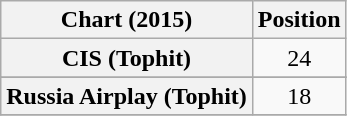<table class="wikitable plainrowheaders sortable" style="text-align:center;">
<tr>
<th scope="col">Chart (2015)</th>
<th scope="col">Position</th>
</tr>
<tr>
<th scope="row">CIS (Tophit)</th>
<td style="text-align:center;">24</td>
</tr>
<tr>
</tr>
<tr>
<th scope="row">Russia Airplay (Tophit)</th>
<td style="text-align:center;">18</td>
</tr>
<tr>
</tr>
</table>
